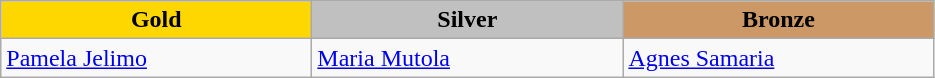<table class="wikitable" style="text-align:left">
<tr align="center">
<td width=200 bgcolor=gold><strong>Gold</strong></td>
<td width=200 bgcolor=silver><strong>Silver</strong></td>
<td width=200 bgcolor=CC9966><strong>Bronze</strong></td>
</tr>
<tr>
<td><a href='#'>Pamela Jelimo</a><br><em></em></td>
<td><a href='#'>Maria Mutola</a><br><em></em></td>
<td><a href='#'>Agnes Samaria</a><br><em></em></td>
</tr>
</table>
